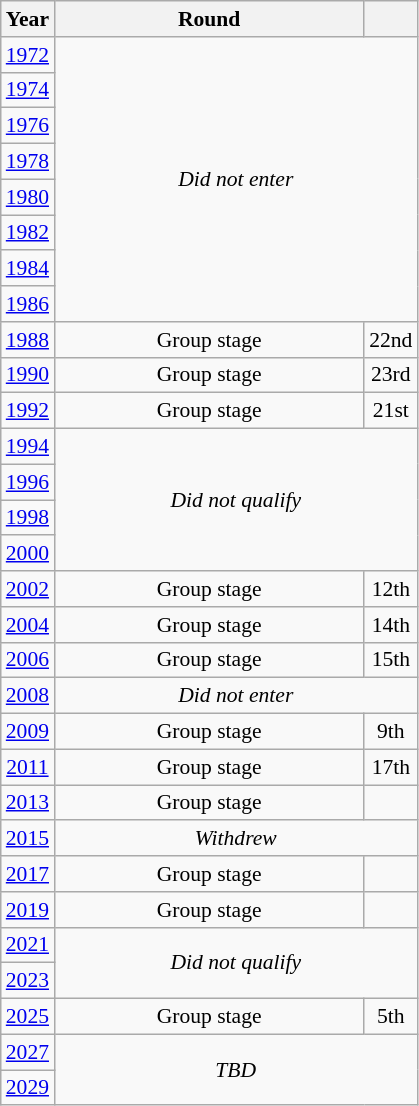<table class="wikitable" style="text-align: center; font-size:90%">
<tr>
<th>Year</th>
<th style="width:200px">Round</th>
<th></th>
</tr>
<tr>
<td><a href='#'>1972</a></td>
<td colspan="2" rowspan="8"><em>Did not enter</em></td>
</tr>
<tr>
<td><a href='#'>1974</a></td>
</tr>
<tr>
<td><a href='#'>1976</a></td>
</tr>
<tr>
<td><a href='#'>1978</a></td>
</tr>
<tr>
<td><a href='#'>1980</a></td>
</tr>
<tr>
<td><a href='#'>1982</a></td>
</tr>
<tr>
<td><a href='#'>1984</a></td>
</tr>
<tr>
<td><a href='#'>1986</a></td>
</tr>
<tr>
<td><a href='#'>1988</a></td>
<td>Group stage</td>
<td>22nd</td>
</tr>
<tr>
<td><a href='#'>1990</a></td>
<td>Group stage</td>
<td>23rd</td>
</tr>
<tr>
<td><a href='#'>1992</a></td>
<td>Group stage</td>
<td>21st</td>
</tr>
<tr>
<td><a href='#'>1994</a></td>
<td colspan="2" rowspan="4"><em>Did not qualify</em></td>
</tr>
<tr>
<td><a href='#'>1996</a></td>
</tr>
<tr>
<td><a href='#'>1998</a></td>
</tr>
<tr>
<td><a href='#'>2000</a></td>
</tr>
<tr>
<td><a href='#'>2002</a></td>
<td>Group stage</td>
<td>12th</td>
</tr>
<tr>
<td><a href='#'>2004</a></td>
<td>Group stage</td>
<td>14th</td>
</tr>
<tr>
<td><a href='#'>2006</a></td>
<td>Group stage</td>
<td>15th</td>
</tr>
<tr>
<td><a href='#'>2008</a></td>
<td colspan="2"><em>Did not enter</em></td>
</tr>
<tr>
<td><a href='#'>2009</a></td>
<td>Group stage</td>
<td>9th</td>
</tr>
<tr>
<td><a href='#'>2011</a></td>
<td>Group stage</td>
<td>17th</td>
</tr>
<tr>
<td><a href='#'>2013</a></td>
<td>Group stage</td>
<td></td>
</tr>
<tr>
<td><a href='#'>2015</a></td>
<td colspan="2"><em>Withdrew</em></td>
</tr>
<tr>
<td><a href='#'>2017</a></td>
<td>Group stage</td>
<td></td>
</tr>
<tr>
<td><a href='#'>2019</a></td>
<td>Group stage</td>
<td></td>
</tr>
<tr>
<td><a href='#'>2021</a></td>
<td colspan="2" rowspan="2"><em>Did not qualify</em></td>
</tr>
<tr>
<td><a href='#'>2023</a></td>
</tr>
<tr>
<td><a href='#'>2025</a></td>
<td>Group stage</td>
<td>5th</td>
</tr>
<tr>
<td><a href='#'>2027</a></td>
<td colspan="2" rowspan="2"><em>TBD</em></td>
</tr>
<tr>
<td><a href='#'>2029</a></td>
</tr>
</table>
